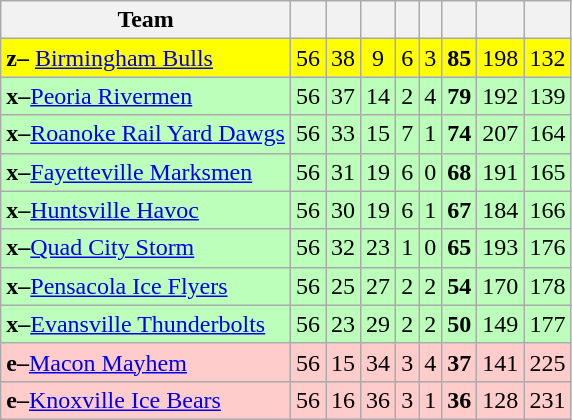<table class="wikitable" style="text-align:center">
<tr>
<th>Team</th>
<th></th>
<th></th>
<th></th>
<th></th>
<th></th>
<th></th>
<th></th>
<th></th>
</tr>
<tr bgcolor=#FFFF00>
<td align="left"><strong>z–</strong> <a href='#'>Birmingham Bulls</a></td>
<td>56</td>
<td>38</td>
<td>9</td>
<td>6</td>
<td>3</td>
<td><strong>85</strong></td>
<td>198</td>
<td>132</td>
</tr>
<tr bgcolor=#bbffbb>
<td align="left"><strong>x–</strong><a href='#'>Peoria Rivermen</a></td>
<td>56</td>
<td>37</td>
<td>14</td>
<td>2</td>
<td>4</td>
<td><strong>79</strong></td>
<td>192</td>
<td>139</td>
</tr>
<tr bgcolor=#bbffbb>
<td align="left"><strong>x–</strong><a href='#'>Roanoke Rail Yard Dawgs</a></td>
<td>56</td>
<td>33</td>
<td>15</td>
<td>7</td>
<td>1</td>
<td><strong>74</strong></td>
<td>207</td>
<td>164</td>
</tr>
<tr bgcolor=#bbffbb>
<td align="left"><strong>x–</strong><a href='#'>Fayetteville Marksmen</a></td>
<td>56</td>
<td>31</td>
<td>19</td>
<td>6</td>
<td>0</td>
<td><strong>68</strong></td>
<td>191</td>
<td>165</td>
</tr>
<tr bgcolor= #bbffbb>
<td align=left><strong>x–</strong><a href='#'>Huntsville Havoc</a></td>
<td>56</td>
<td>30</td>
<td>19</td>
<td>6</td>
<td>1</td>
<td><strong>67</strong></td>
<td>184</td>
<td>166</td>
</tr>
<tr bgcolor= #bbffbb>
<td align="left"><strong>x–</strong><a href='#'>Quad City Storm</a></td>
<td>56</td>
<td>32</td>
<td>23</td>
<td>1</td>
<td>0</td>
<td><strong>65</strong></td>
<td>193</td>
<td>176</td>
</tr>
<tr bgcolor= #bbffbb>
<td align=left><strong>x–</strong><a href='#'>Pensacola Ice Flyers</a></td>
<td>56</td>
<td>25</td>
<td>27</td>
<td>2</td>
<td>2</td>
<td><strong>54</strong></td>
<td>170</td>
<td>178</td>
</tr>
<tr bgcolor= #bbffbb>
<td align=left><strong>x–</strong><a href='#'>Evansville Thunderbolts</a></td>
<td>56</td>
<td>23</td>
<td>29</td>
<td>2</td>
<td>2</td>
<td><strong>50</strong></td>
<td>149</td>
<td>177</td>
</tr>
<tr bgcolor=#ffcccc>
<td align=left><strong>e–</strong><a href='#'>Macon Mayhem</a></td>
<td>56</td>
<td>15</td>
<td>34</td>
<td>3</td>
<td>4</td>
<td><strong>37</strong></td>
<td>141</td>
<td>225</td>
</tr>
<tr bgcolor=#ffcccc>
<td align="left"><strong>e–</strong><a href='#'>Knoxville Ice Bears</a></td>
<td>56</td>
<td>16</td>
<td>36</td>
<td>3</td>
<td>1</td>
<td><strong>36</strong></td>
<td>128</td>
<td>231</td>
</tr>
</table>
